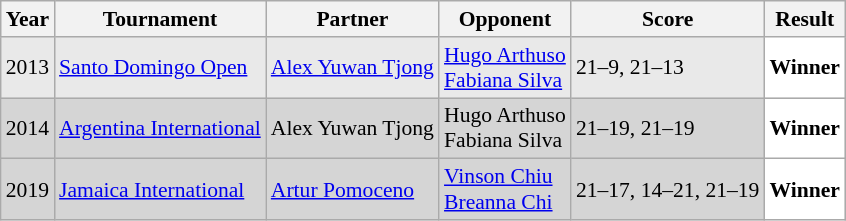<table class="sortable wikitable" style="font-size: 90%;">
<tr>
<th>Year</th>
<th>Tournament</th>
<th>Partner</th>
<th>Opponent</th>
<th>Score</th>
<th>Result</th>
</tr>
<tr style="background:#E9E9E9">
<td align="center">2013</td>
<td align="left"><a href='#'>Santo Domingo Open</a></td>
<td align="left"> <a href='#'>Alex Yuwan Tjong</a></td>
<td align="left"> <a href='#'>Hugo Arthuso</a> <br>  <a href='#'>Fabiana Silva</a></td>
<td align="left">21–9, 21–13</td>
<td style="text-align:left; background:white"> <strong>Winner</strong></td>
</tr>
<tr style="background:#D5D5D5">
<td align="center">2014</td>
<td align="left"><a href='#'>Argentina International</a></td>
<td align="left"> Alex Yuwan Tjong</td>
<td align="left"> Hugo Arthuso <br>  Fabiana Silva</td>
<td align="left">21–19, 21–19</td>
<td style="text-align:left; background:white"> <strong>Winner</strong></td>
</tr>
<tr style="background:#D5D5D5">
<td align="center">2019</td>
<td align="left"><a href='#'>Jamaica International</a></td>
<td align="left"> <a href='#'>Artur Pomoceno</a></td>
<td align="left"> <a href='#'>Vinson Chiu</a> <br>  <a href='#'>Breanna Chi</a></td>
<td align="left">21–17, 14–21, 21–19</td>
<td style="text-align:left; background:white"> <strong>Winner</strong></td>
</tr>
</table>
